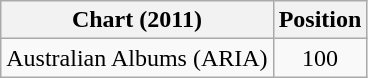<table class="wikitable">
<tr>
<th>Chart (2011)</th>
<th>Position</th>
</tr>
<tr>
<td>Australian Albums (ARIA)</td>
<td style="text-align:center;">100</td>
</tr>
</table>
